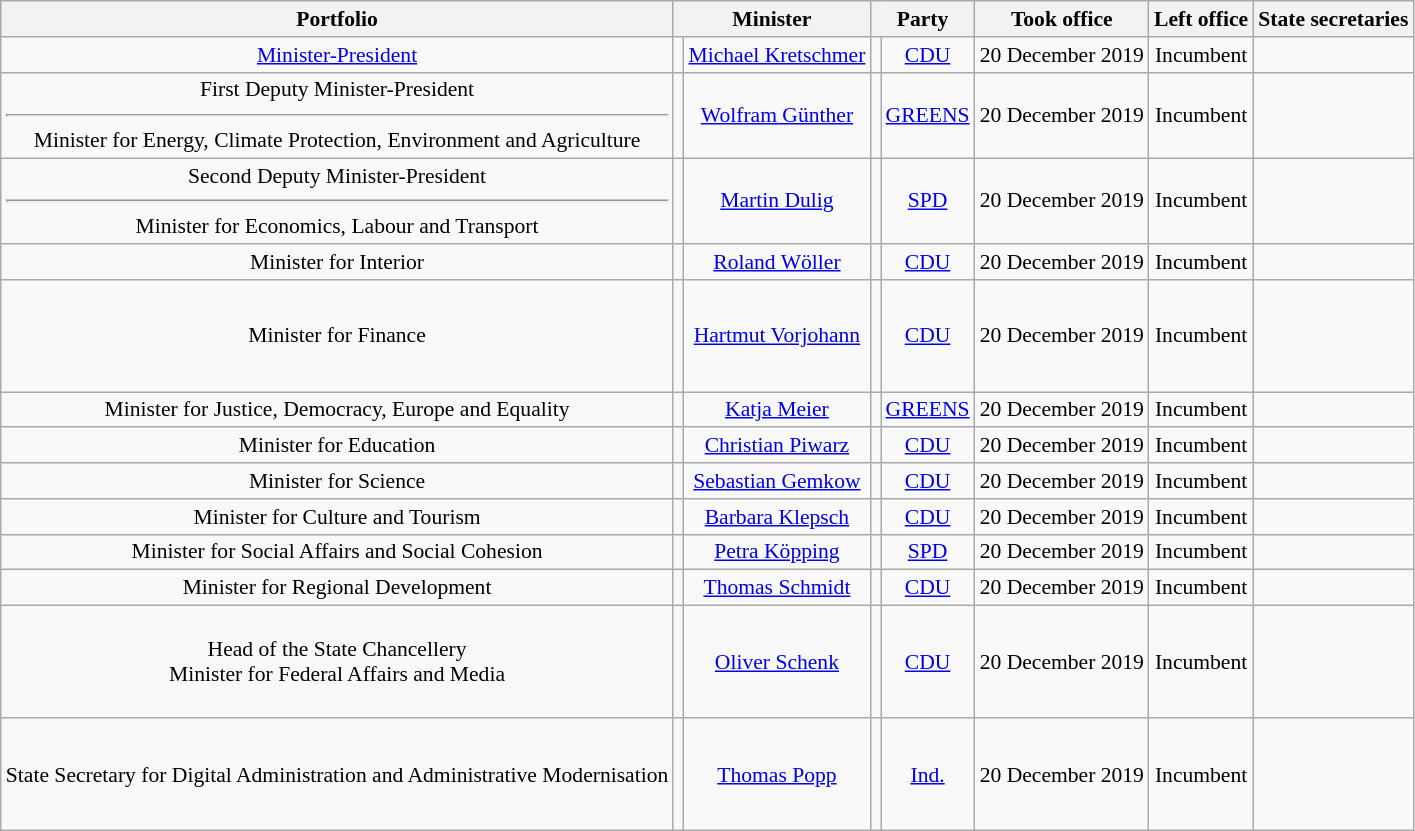<table class=wikitable style="text-align:center; font-size:90%">
<tr>
<th>Portfolio</th>
<th colspan=2>Minister</th>
<th colspan=2>Party</th>
<th>Took office</th>
<th>Left office</th>
<th>State secretaries</th>
</tr>
<tr>
<td><a href='#'>Minister-President</a></td>
<td></td>
<td><a href='#'>Michael Kretschmer</a><br></td>
<td bgcolor=></td>
<td><a href='#'>CDU</a></td>
<td>20 December 2019</td>
<td>Incumbent</td>
<td></td>
</tr>
<tr>
<td>First Deputy Minister-President<hr>Minister for Energy, Climate Protection, Environment and Agriculture</td>
<td></td>
<td><a href='#'>Wolfram Günther</a><br></td>
<td bgcolor=></td>
<td><a href='#'>GREENS</a></td>
<td>20 December 2019</td>
<td>Incumbent</td>
<td></td>
</tr>
<tr>
<td>Second Deputy Minister-President<hr>Minister for Economics, Labour and Transport</td>
<td></td>
<td><a href='#'>Martin Dulig</a><br></td>
<td bgcolor=></td>
<td><a href='#'>SPD</a></td>
<td>20 December 2019</td>
<td>Incumbent</td>
<td></td>
</tr>
<tr>
<td>Minister for Interior</td>
<td></td>
<td><a href='#'>Roland Wöller</a><br></td>
<td bgcolor=></td>
<td><a href='#'>CDU</a></td>
<td>20 December 2019</td>
<td>Incumbent</td>
<td></td>
</tr>
<tr style="height:75px">
<td>Minister for Finance</td>
<td></td>
<td><a href='#'>Hartmut Vorjohann</a><br></td>
<td bgcolor=></td>
<td><a href='#'>CDU</a></td>
<td>20 December 2019</td>
<td>Incumbent</td>
<td></td>
</tr>
<tr>
<td>Minister for Justice, Democracy, Europe and Equality</td>
<td></td>
<td><a href='#'>Katja Meier</a><br></td>
<td bgcolor=></td>
<td><a href='#'>GREENS</a></td>
<td>20 December 2019</td>
<td>Incumbent</td>
<td></td>
</tr>
<tr>
<td>Minister for Education</td>
<td></td>
<td><a href='#'>Christian Piwarz</a><br></td>
<td bgcolor=></td>
<td><a href='#'>CDU</a></td>
<td>20 December 2019</td>
<td>Incumbent</td>
<td></td>
</tr>
<tr>
<td>Minister for Science</td>
<td></td>
<td><a href='#'>Sebastian Gemkow</a><br></td>
<td bgcolor=></td>
<td><a href='#'>CDU</a></td>
<td>20 December 2019</td>
<td>Incumbent</td>
<td></td>
</tr>
<tr>
<td>Minister for Culture and Tourism</td>
<td></td>
<td><a href='#'>Barbara Klepsch</a><br></td>
<td bgcolor=></td>
<td><a href='#'>CDU</a></td>
<td>20 December 2019</td>
<td>Incumbent</td>
<td></td>
</tr>
<tr>
<td>Minister for Social Affairs and Social Cohesion</td>
<td></td>
<td><a href='#'>Petra Köpping</a><br></td>
<td bgcolor=></td>
<td><a href='#'>SPD</a></td>
<td>20 December 2019</td>
<td>Incumbent</td>
<td></td>
</tr>
<tr>
<td>Minister for Regional Development</td>
<td></td>
<td><a href='#'>Thomas Schmidt</a><br></td>
<td bgcolor=></td>
<td><a href='#'>CDU</a></td>
<td>20 December 2019</td>
<td>Incumbent</td>
<td></td>
</tr>
<tr style="height:75px">
<td>Head of the State Chancellery<br>Minister for Federal Affairs and Media</td>
<td></td>
<td><a href='#'>Oliver Schenk</a><br></td>
<td bgcolor=></td>
<td><a href='#'>CDU</a></td>
<td>20 December 2019</td>
<td>Incumbent</td>
<td></td>
</tr>
<tr style="height:75px">
<td>State Secretary for Digital Administration and Administrative Modernisation</td>
<td></td>
<td><a href='#'>Thomas Popp</a><br></td>
<td bgcolor=></td>
<td><a href='#'>Ind.</a></td>
<td>20 December 2019</td>
<td>Incumbent</td>
<td></td>
</tr>
</table>
